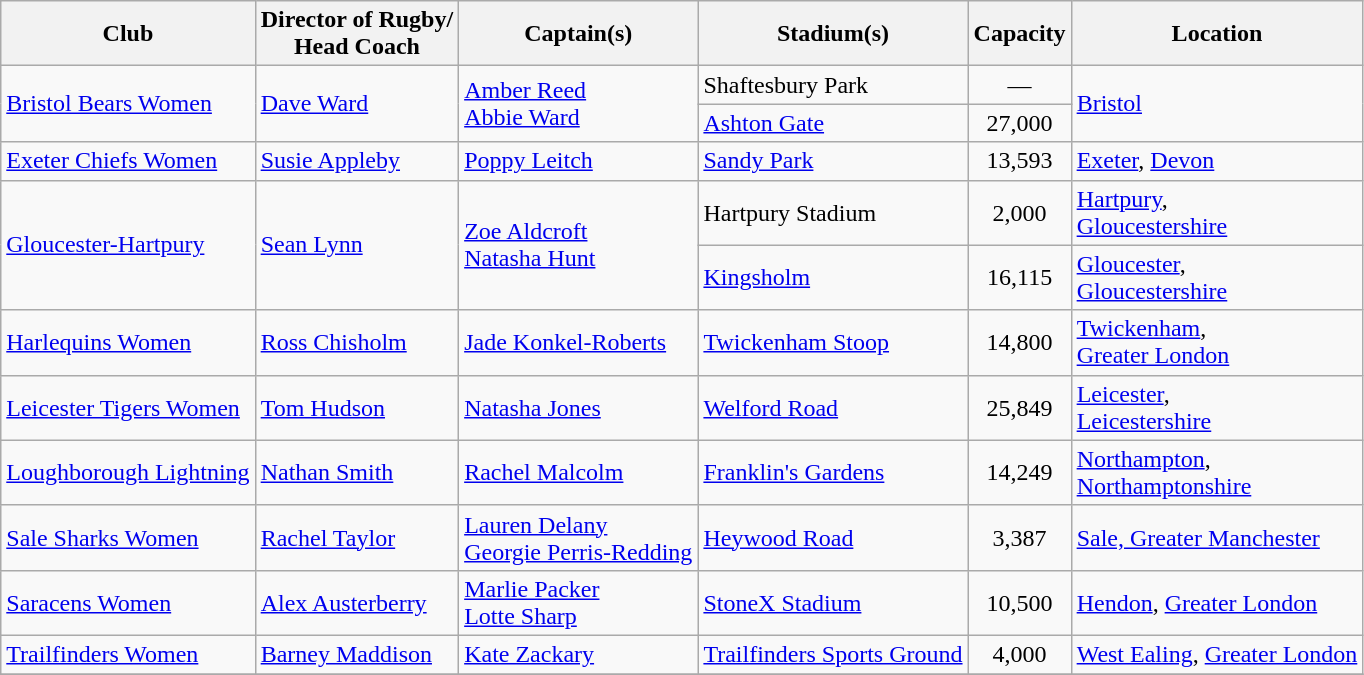<table class="wikitable sortable">
<tr>
<th>Club</th>
<th>Director of Rugby/<br>Head Coach</th>
<th>Captain(s)</th>
<th>Stadium(s)</th>
<th>Capacity</th>
<th>Location</th>
</tr>
<tr>
<td rowspan="2"><a href='#'>Bristol Bears Women</a></td>
<td rowspan="2"> <a href='#'>Dave Ward</a></td>
<td rowspan="2"> <a href='#'>Amber Reed</a><br> <a href='#'>Abbie Ward</a></td>
<td>Shaftesbury Park</td>
<td align=center>—</td>
<td rowspan="2"><a href='#'>Bristol</a></td>
</tr>
<tr>
<td><a href='#'>Ashton Gate</a></td>
<td align=center>27,000</td>
</tr>
<tr>
<td><a href='#'>Exeter Chiefs Women</a></td>
<td> <a href='#'>Susie Appleby</a></td>
<td> <a href='#'>Poppy Leitch</a></td>
<td><a href='#'>Sandy Park</a></td>
<td align=center>13,593</td>
<td><a href='#'>Exeter</a>, <a href='#'>Devon</a></td>
</tr>
<tr>
<td rowspan="2"><a href='#'>Gloucester-Hartpury</a></td>
<td rowspan="2"> <a href='#'>Sean Lynn</a></td>
<td rowspan="2"> <a href='#'>Zoe Aldcroft</a><br> <a href='#'>Natasha Hunt</a></td>
<td>Hartpury Stadium</td>
<td align=center>2,000</td>
<td><a href='#'>Hartpury</a>,<br><a href='#'>Gloucestershire</a></td>
</tr>
<tr>
<td><a href='#'>Kingsholm</a></td>
<td align=center>16,115</td>
<td><a href='#'>Gloucester</a>,<br><a href='#'>Gloucestershire</a></td>
</tr>
<tr>
<td><a href='#'>Harlequins Women</a></td>
<td> <a href='#'>Ross Chisholm</a></td>
<td> <a href='#'>Jade Konkel-Roberts</a></td>
<td><a href='#'>Twickenham Stoop</a></td>
<td align=center>14,800</td>
<td><a href='#'>Twickenham</a>,<br><a href='#'>Greater London</a></td>
</tr>
<tr>
<td><a href='#'>Leicester Tigers Women</a></td>
<td> <a href='#'>Tom Hudson</a></td>
<td> <a href='#'>Natasha Jones</a></td>
<td><a href='#'>Welford Road</a></td>
<td align=center>25,849</td>
<td><a href='#'>Leicester</a>,<br><a href='#'>Leicestershire</a></td>
</tr>
<tr>
<td><a href='#'>Loughborough Lightning</a></td>
<td> <a href='#'>Nathan Smith</a></td>
<td> <a href='#'>Rachel Malcolm</a></td>
<td><a href='#'>Franklin's Gardens</a></td>
<td align=center>14,249</td>
<td><a href='#'>Northampton</a>,<br><a href='#'>Northamptonshire</a></td>
</tr>
<tr>
<td><a href='#'>Sale Sharks Women</a></td>
<td> <a href='#'>Rachel Taylor</a></td>
<td> <a href='#'>Lauren Delany</a><br> <a href='#'>Georgie Perris-Redding</a></td>
<td><a href='#'>Heywood Road</a></td>
<td align=center>3,387</td>
<td><a href='#'>Sale, Greater Manchester</a></td>
</tr>
<tr>
<td><a href='#'>Saracens Women</a></td>
<td> <a href='#'>Alex Austerberry</a></td>
<td> <a href='#'>Marlie Packer</a><br> <a href='#'>Lotte Sharp</a></td>
<td><a href='#'>StoneX Stadium</a></td>
<td align=center>10,500</td>
<td><a href='#'>Hendon</a>, <a href='#'>Greater London</a></td>
</tr>
<tr>
<td><a href='#'>Trailfinders Women</a></td>
<td> <a href='#'>Barney Maddison</a></td>
<td> <a href='#'>Kate Zackary</a></td>
<td><a href='#'>Trailfinders Sports Ground</a></td>
<td align=center>4,000</td>
<td><a href='#'>West Ealing</a>, <a href='#'>Greater London</a></td>
</tr>
<tr>
</tr>
</table>
